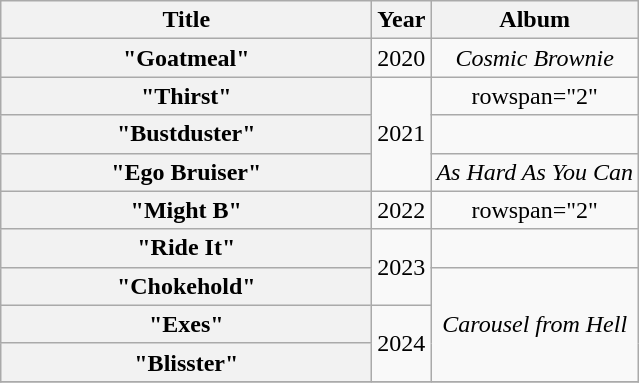<table class="wikitable plainrowheaders" style="text-align:center;">
<tr>
<th scope="col" style="width:15em;">Title</th>
<th scope="col">Year</th>
<th scope="col">Album</th>
</tr>
<tr>
<th scope="row">"Goatmeal"</th>
<td>2020</td>
<td><em>Cosmic Brownie</em></td>
</tr>
<tr>
<th scope="row">"Thirst"<br></th>
<td rowspan="3">2021</td>
<td>rowspan="2" </td>
</tr>
<tr>
<th scope="row">"Bustduster"</th>
</tr>
<tr>
<th scope="row">"Ego Bruiser"</th>
<td><em>As Hard As You Can</em></td>
</tr>
<tr>
<th scope="row">"Might B"</th>
<td>2022</td>
<td>rowspan="2" </td>
</tr>
<tr>
<th scope="row">"Ride It"<br></th>
<td rowspan="2">2023</td>
</tr>
<tr>
<th scope="row">"Chokehold"</th>
<td rowspan="3"><em>Carousel from Hell</em></td>
</tr>
<tr>
<th scope="row">"Exes"<br></th>
<td rowspan="2">2024</td>
</tr>
<tr>
<th scope="row">"Blisster"</th>
</tr>
<tr>
</tr>
</table>
